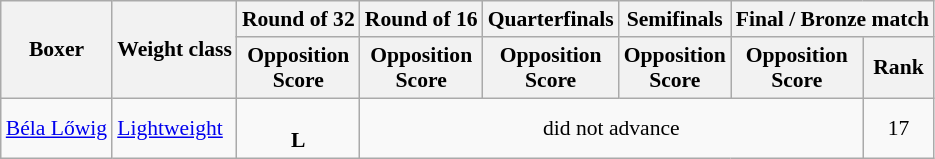<table class=wikitable style="font-size:90%">
<tr>
<th rowspan="2">Boxer</th>
<th rowspan="2">Weight class</th>
<th>Round of 32</th>
<th>Round of 16</th>
<th>Quarterfinals</th>
<th>Semifinals</th>
<th colspan="2">Final / Bronze match</th>
</tr>
<tr>
<th>Opposition<br>Score</th>
<th>Opposition<br>Score</th>
<th>Opposition<br>Score</th>
<th>Opposition<br>Score</th>
<th>Opposition<br>Score</th>
<th>Rank</th>
</tr>
<tr>
<td><a href='#'>Béla Lőwig</a></td>
<td><a href='#'>Lightweight</a></td>
<td align=center> <br> <strong>L</strong></td>
<td align=center colspan=4>did not advance</td>
<td align=center>17</td>
</tr>
</table>
